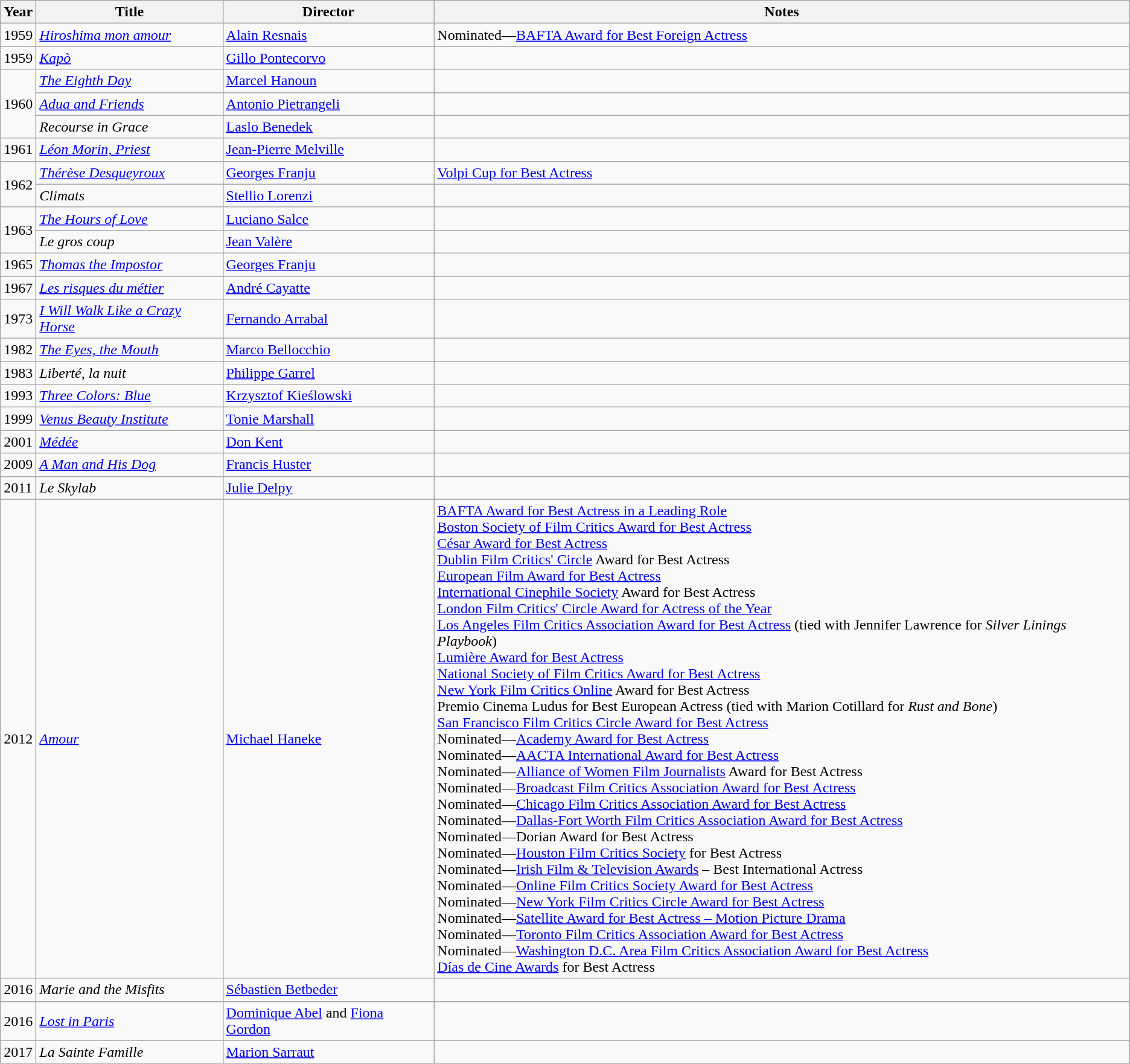<table class="wikitable sortable">
<tr valign="top">
<th>Year</th>
<th>Title</th>
<th>Director</th>
<th class="unsortable">Notes</th>
</tr>
<tr>
<td>1959</td>
<td><em><a href='#'>Hiroshima mon amour</a></em></td>
<td><a href='#'>Alain Resnais</a></td>
<td>Nominated—<a href='#'>BAFTA Award for Best Foreign Actress</a></td>
</tr>
<tr>
<td>1959</td>
<td><em><a href='#'>Kapò</a></em></td>
<td><a href='#'>Gillo Pontecorvo</a></td>
<td></td>
</tr>
<tr>
<td rowspan=3>1960</td>
<td><em><a href='#'>The Eighth Day</a></em></td>
<td><a href='#'>Marcel Hanoun</a></td>
<td></td>
</tr>
<tr>
<td><em><a href='#'>Adua and Friends</a></em></td>
<td><a href='#'>Antonio Pietrangeli</a></td>
<td></td>
</tr>
<tr>
<td><em>Recourse in Grace</em></td>
<td><a href='#'>Laslo Benedek</a></td>
<td></td>
</tr>
<tr>
<td>1961</td>
<td><em><a href='#'>Léon Morin, Priest</a></em></td>
<td><a href='#'>Jean-Pierre Melville</a></td>
<td></td>
</tr>
<tr>
<td rowspan=2>1962</td>
<td><em><a href='#'>Thérèse Desqueyroux</a></em></td>
<td><a href='#'>Georges Franju</a></td>
<td><a href='#'>Volpi Cup for Best Actress</a></td>
</tr>
<tr>
<td><em>Climats</em></td>
<td><a href='#'>Stellio Lorenzi</a></td>
<td></td>
</tr>
<tr>
<td rowspan=2>1963</td>
<td><em><a href='#'>The Hours of Love</a></em></td>
<td><a href='#'>Luciano Salce</a></td>
<td></td>
</tr>
<tr>
<td><em>Le gros coup</em></td>
<td><a href='#'>Jean Valère</a></td>
<td></td>
</tr>
<tr>
<td>1965</td>
<td><em><a href='#'>Thomas the Impostor</a></em></td>
<td><a href='#'>Georges Franju</a></td>
<td></td>
</tr>
<tr>
<td>1967</td>
<td><em><a href='#'>Les risques du métier</a></em></td>
<td><a href='#'>André Cayatte</a></td>
<td></td>
</tr>
<tr>
<td>1973</td>
<td><em><a href='#'>I Will Walk Like a Crazy Horse</a></em></td>
<td><a href='#'>Fernando Arrabal</a></td>
<td></td>
</tr>
<tr>
<td>1982</td>
<td><em><a href='#'>The Eyes, the Mouth</a></em></td>
<td><a href='#'>Marco Bellocchio</a></td>
<td></td>
</tr>
<tr>
<td>1983</td>
<td><em>Liberté, la nuit</em></td>
<td><a href='#'>Philippe Garrel</a></td>
<td></td>
</tr>
<tr>
<td>1993</td>
<td><em><a href='#'>Three Colors: Blue</a></em></td>
<td><a href='#'>Krzysztof Kieślowski</a></td>
<td></td>
</tr>
<tr>
<td>1999</td>
<td><em><a href='#'>Venus Beauty Institute</a></em></td>
<td><a href='#'>Tonie Marshall</a></td>
<td></td>
</tr>
<tr>
<td>2001</td>
<td><em><a href='#'>Médée</a></em></td>
<td><a href='#'>Don Kent</a></td>
<td></td>
</tr>
<tr>
<td>2009</td>
<td><em><a href='#'>A Man and His Dog</a></em></td>
<td><a href='#'>Francis Huster</a></td>
<td></td>
</tr>
<tr>
<td>2011</td>
<td><em>Le Skylab</em></td>
<td><a href='#'>Julie Delpy</a></td>
<td></td>
</tr>
<tr>
<td>2012</td>
<td><em><a href='#'>Amour</a></em></td>
<td><a href='#'>Michael Haneke</a></td>
<td><a href='#'>BAFTA Award for Best Actress in a Leading Role</a><br><a href='#'>Boston Society of Film Critics Award for Best Actress</a><br><a href='#'>César Award for Best Actress</a><br><a href='#'>Dublin Film Critics' Circle</a> Award for Best Actress<br><a href='#'>European Film Award for Best Actress</a><br><a href='#'>International Cinephile Society</a> Award for Best Actress<br><a href='#'>London Film Critics' Circle Award for Actress of the Year</a><br><a href='#'>Los Angeles Film Critics Association Award for Best Actress</a> (tied with Jennifer Lawrence for <em>Silver Linings Playbook</em>)<br><a href='#'>Lumière Award for Best Actress</a><br><a href='#'>National Society of Film Critics Award for Best Actress</a><br><a href='#'>New York Film Critics Online</a> Award for Best Actress<br>Premio Cinema Ludus for Best European Actress (tied with Marion Cotillard for <em>Rust and Bone</em>)<br><a href='#'>San Francisco Film Critics Circle Award for Best Actress</a><br>Nominated—<a href='#'>Academy Award for Best Actress</a><br>Nominated—<a href='#'>AACTA International Award for Best Actress</a><br>Nominated—<a href='#'>Alliance of Women Film Journalists</a> Award for Best Actress<br>Nominated—<a href='#'>Broadcast Film Critics Association Award for Best Actress</a><br>Nominated—<a href='#'>Chicago Film Critics Association Award for Best Actress</a><br>Nominated—<a href='#'>Dallas-Fort Worth Film Critics Association Award for Best Actress</a><br>Nominated—Dorian Award for Best Actress<br>Nominated—<a href='#'>Houston Film Critics Society</a> for Best Actress<br>Nominated—<a href='#'>Irish Film & Television Awards</a> – Best International Actress<br>Nominated—<a href='#'>Online Film Critics Society Award for Best Actress</a><br>Nominated—<a href='#'>New York Film Critics Circle Award for Best Actress</a><br>Nominated—<a href='#'>Satellite Award for Best Actress – Motion Picture Drama</a><br>Nominated—<a href='#'>Toronto Film Critics Association Award for Best Actress</a><br>Nominated—<a href='#'>Washington D.C. Area Film Critics Association Award for Best Actress</a><br><a href='#'>Días de Cine Awards</a> for Best Actress</td>
</tr>
<tr>
<td>2016</td>
<td><em>Marie and the Misfits</em></td>
<td><a href='#'>Sébastien Betbeder</a></td>
<td></td>
</tr>
<tr>
<td>2016</td>
<td><em><a href='#'>Lost in Paris</a></em></td>
<td><a href='#'>Dominique Abel</a> and <a href='#'>Fiona Gordon</a></td>
<td></td>
</tr>
<tr>
<td>2017</td>
<td><em>La Sainte Famille</em></td>
<td><a href='#'>Marion Sarraut</a></td>
<td></td>
</tr>
</table>
